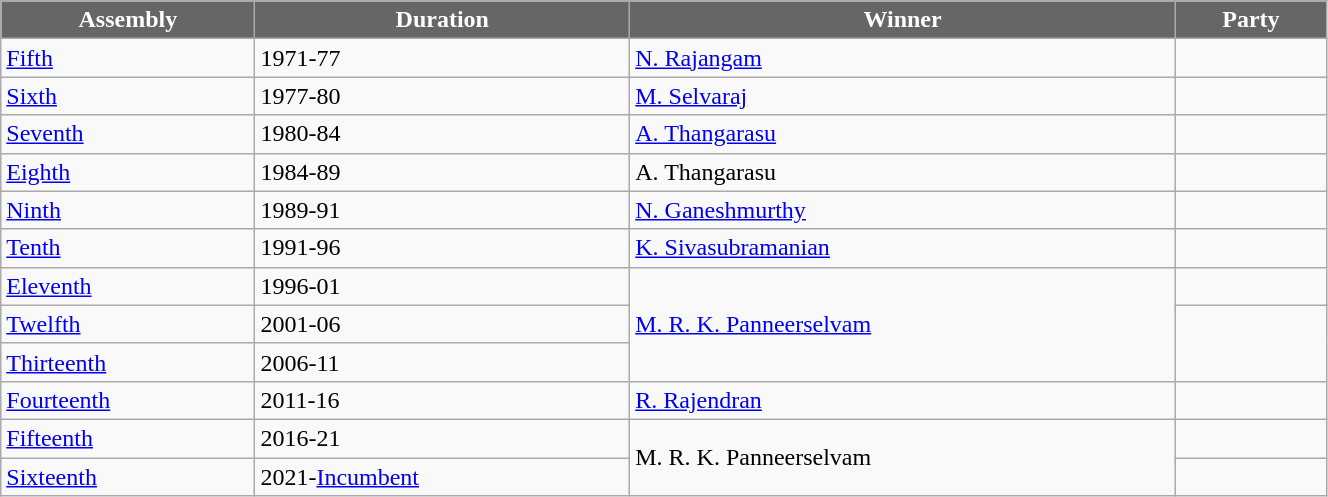<table class="wikitable" width="70%">
<tr>
<th style="background-color:#666666; color:white">Assembly</th>
<th style="background-color:#666666; color:white">Duration</th>
<th style="background-color:#666666; color:white">Winner</th>
<th style="background-color:#666666; color:white" colspan="2">Party</th>
</tr>
<tr>
<td><a href='#'>Fifth</a></td>
<td>1971-77</td>
<td><a href='#'>N. Rajangam</a></td>
<td></td>
</tr>
<tr>
<td><a href='#'>Sixth</a></td>
<td>1977-80</td>
<td><a href='#'>M. Selvaraj</a></td>
<td></td>
</tr>
<tr>
<td><a href='#'>Seventh</a></td>
<td>1980-84</td>
<td><a href='#'>A. Thangarasu</a></td>
<td></td>
</tr>
<tr>
<td><a href='#'>Eighth</a></td>
<td>1984-89</td>
<td>A. Thangarasu</td>
<td></td>
</tr>
<tr>
<td><a href='#'>Ninth</a></td>
<td>1989-91</td>
<td><a href='#'>N. Ganeshmurthy</a></td>
<td></td>
</tr>
<tr>
<td><a href='#'>Tenth</a></td>
<td>1991-96</td>
<td><a href='#'>K. Sivasubramanian</a></td>
<td></td>
</tr>
<tr>
<td><a href='#'>Eleventh</a></td>
<td>1996-01</td>
<td rowspan="3"><a href='#'>M. R. K. Panneerselvam</a></td>
<td></td>
</tr>
<tr>
<td><a href='#'>Twelfth</a></td>
<td>2001-06</td>
</tr>
<tr>
<td><a href='#'>Thirteenth</a></td>
<td>2006-11</td>
</tr>
<tr>
<td><a href='#'>Fourteenth</a></td>
<td>2011-16</td>
<td><a href='#'>R. Rajendran</a></td>
<td></td>
</tr>
<tr>
<td><a href='#'>Fifteenth</a></td>
<td>2016-21</td>
<td rowspan="2">M. R. K. Panneerselvam</td>
<td></td>
</tr>
<tr>
<td><a href='#'>Sixteenth</a></td>
<td>2021-<a href='#'>Incumbent</a></td>
</tr>
</table>
